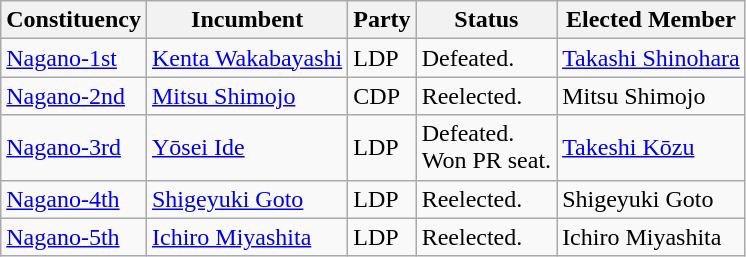<table class="wikitable">
<tr>
<th>Constituency</th>
<th>Incumbent</th>
<th>Party</th>
<th>Status</th>
<th>Elected Member</th>
</tr>
<tr>
<td><a href='#'>Nagano-1st</a></td>
<td><a href='#'>Kenta Wakabayashi</a></td>
<td>LDP</td>
<td>Defeated.</td>
<td><a href='#'>Takashi Shinohara</a></td>
</tr>
<tr>
<td><a href='#'>Nagano-2nd</a></td>
<td><a href='#'>Mitsu Shimojo</a></td>
<td>CDP</td>
<td>Reelected.</td>
<td>Mitsu Shimojo</td>
</tr>
<tr>
<td><a href='#'>Nagano-3rd</a></td>
<td><a href='#'>Yōsei Ide</a></td>
<td>LDP</td>
<td>Defeated.<br>Won PR seat.</td>
<td><a href='#'>Takeshi Kōzu</a></td>
</tr>
<tr>
<td><a href='#'>Nagano-4th</a></td>
<td><a href='#'>Shigeyuki Goto</a></td>
<td>LDP</td>
<td>Reelected.</td>
<td>Shigeyuki Goto</td>
</tr>
<tr>
<td><a href='#'>Nagano-5th</a></td>
<td><a href='#'>Ichiro Miyashita</a></td>
<td>LDP</td>
<td>Reelected.</td>
<td>Ichiro Miyashita</td>
</tr>
</table>
